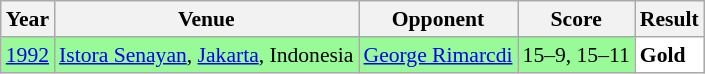<table class="sortable wikitable" style="font-size: 90%;">
<tr>
<th>Year</th>
<th>Venue</th>
<th>Opponent</th>
<th>Score</th>
<th>Result</th>
</tr>
<tr style="background:#98FB98">
<td align="center"><a href='#'>1992</a></td>
<td align="left"><a href='#'>Istora Senayan</a>, <a href='#'>Jakarta</a>, Indonesia</td>
<td align="left"> <a href='#'>George Rimarcdi</a></td>
<td align="left">15–9, 15–11</td>
<td style="text-align:left; background:white"> <strong>Gold</strong></td>
</tr>
</table>
